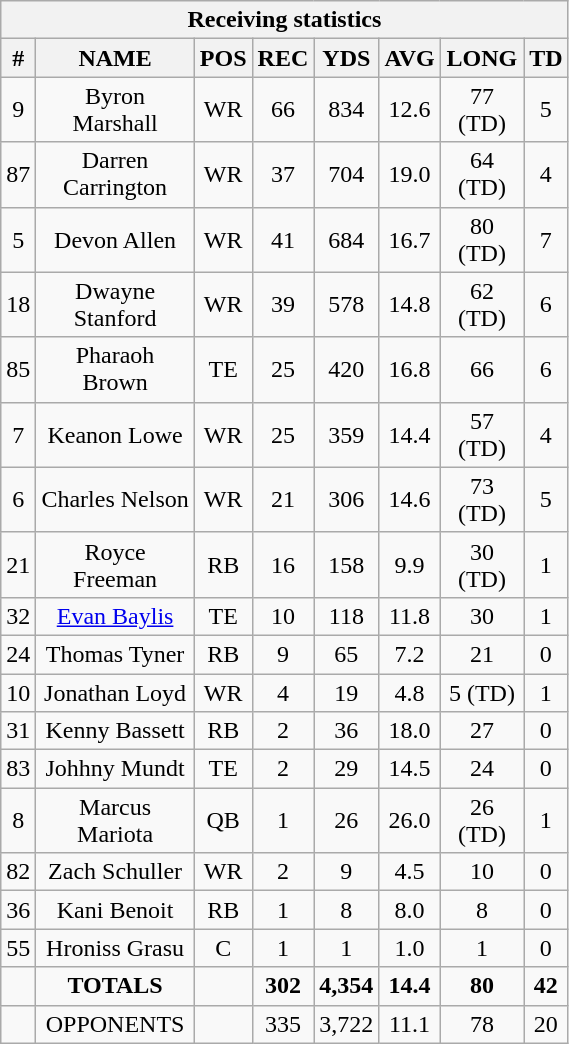<table style="width:30%; text-align:center;" class="wikitable collapsible collapsed">
<tr>
<th colspan="8">Receiving statistics</th>
</tr>
<tr>
<th>#</th>
<th>NAME</th>
<th>POS</th>
<th>REC</th>
<th>YDS</th>
<th>AVG</th>
<th>LONG</th>
<th>TD</th>
</tr>
<tr>
<td>9</td>
<td>Byron Marshall</td>
<td>WR</td>
<td>66</td>
<td>834</td>
<td>12.6</td>
<td>77 (TD)</td>
<td>5</td>
</tr>
<tr>
<td>87</td>
<td>Darren Carrington</td>
<td>WR</td>
<td>37</td>
<td>704</td>
<td>19.0</td>
<td>64 (TD)</td>
<td>4</td>
</tr>
<tr>
<td>5</td>
<td>Devon Allen</td>
<td>WR</td>
<td>41</td>
<td>684</td>
<td>16.7</td>
<td>80 (TD)</td>
<td>7</td>
</tr>
<tr>
<td>18</td>
<td>Dwayne Stanford</td>
<td>WR</td>
<td>39</td>
<td>578</td>
<td>14.8</td>
<td>62 (TD)</td>
<td>6</td>
</tr>
<tr>
<td>85</td>
<td>Pharaoh Brown</td>
<td>TE</td>
<td>25</td>
<td>420</td>
<td>16.8</td>
<td>66</td>
<td>6</td>
</tr>
<tr>
<td>7</td>
<td>Keanon Lowe</td>
<td>WR</td>
<td>25</td>
<td>359</td>
<td>14.4</td>
<td>57 (TD)</td>
<td>4</td>
</tr>
<tr>
<td>6</td>
<td>Charles Nelson</td>
<td>WR</td>
<td>21</td>
<td>306</td>
<td>14.6</td>
<td>73 (TD)</td>
<td>5</td>
</tr>
<tr>
<td>21</td>
<td>Royce Freeman</td>
<td>RB</td>
<td>16</td>
<td>158</td>
<td>9.9</td>
<td>30 (TD)</td>
<td>1</td>
</tr>
<tr>
<td>32</td>
<td><a href='#'>Evan Baylis</a></td>
<td>TE</td>
<td>10</td>
<td>118</td>
<td>11.8</td>
<td>30</td>
<td>1</td>
</tr>
<tr>
<td>24</td>
<td>Thomas Tyner</td>
<td>RB</td>
<td>9</td>
<td>65</td>
<td>7.2</td>
<td>21</td>
<td>0</td>
</tr>
<tr>
<td>10</td>
<td>Jonathan Loyd</td>
<td>WR</td>
<td>4</td>
<td>19</td>
<td>4.8</td>
<td>5 (TD)</td>
<td>1</td>
</tr>
<tr>
<td>31</td>
<td>Kenny Bassett</td>
<td>RB</td>
<td>2</td>
<td>36</td>
<td>18.0</td>
<td>27</td>
<td>0</td>
</tr>
<tr>
<td>83</td>
<td>Johhny Mundt</td>
<td>TE</td>
<td>2</td>
<td>29</td>
<td>14.5</td>
<td>24</td>
<td>0</td>
</tr>
<tr>
<td>8</td>
<td>Marcus Mariota</td>
<td>QB</td>
<td>1</td>
<td>26</td>
<td>26.0</td>
<td>26 (TD)</td>
<td>1</td>
</tr>
<tr>
<td>82</td>
<td>Zach Schuller</td>
<td>WR</td>
<td>2</td>
<td>9</td>
<td>4.5</td>
<td>10</td>
<td>0</td>
</tr>
<tr>
<td>36</td>
<td>Kani Benoit</td>
<td>RB</td>
<td>1</td>
<td>8</td>
<td>8.0</td>
<td>8</td>
<td>0</td>
</tr>
<tr>
<td>55</td>
<td>Hroniss Grasu</td>
<td>C</td>
<td>1</td>
<td>1</td>
<td>1.0</td>
<td>1</td>
<td>0</td>
</tr>
<tr>
<td></td>
<td><strong>TOTALS</strong></td>
<td></td>
<td><strong>302</strong></td>
<td><strong>4,354</strong></td>
<td><strong>14.4</strong></td>
<td><strong>80</strong></td>
<td><strong>42</strong></td>
</tr>
<tr>
<td></td>
<td>OPPONENTS</td>
<td></td>
<td>335</td>
<td>3,722</td>
<td>11.1</td>
<td>78</td>
<td>20</td>
</tr>
</table>
